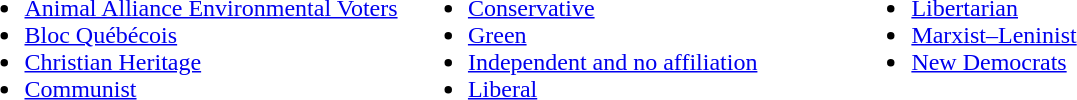<table>
<tr>
<td style="vertical-align:top; width:33%;"><br><ul><li><a href='#'>Animal Alliance Environmental Voters</a></li><li><a href='#'>Bloc Québécois</a></li><li><a href='#'>Christian Heritage</a></li><li><a href='#'>Communist</a></li></ul></td>
<td style="vertical-align:top; width:33%;"><br><ul><li><a href='#'>Conservative</a></li><li><a href='#'>Green</a></li><li><a href='#'>Independent and no affiliation</a></li><li><a href='#'>Liberal</a></li></ul></td>
<td style="vertical-align:top; width:33%;"><br><ul><li><a href='#'>Libertarian</a></li><li><a href='#'>Marxist–Leninist</a></li><li><a href='#'>New Democrats</a></li></ul></td>
</tr>
</table>
